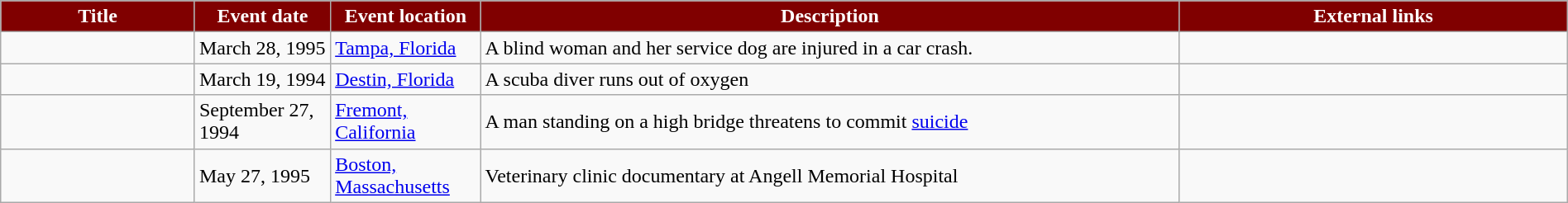<table class="wikitable" style="width: 100%;">
<tr>
<th style="background: #800000; color: #FFFFFF; width: 10%;">Title</th>
<th style="background: #800000; color: #FFFFFF; width: 7%;">Event date</th>
<th style="background: #800000; color: #FFFFFF; width: 7%;">Event location</th>
<th style="background: #800000; color: #FFFFFF; width: 36%;">Description</th>
<th style="background: #800000; color: #FFFFFF; width: 20%;">External links</th>
</tr>
<tr>
<td></td>
<td>March 28, 1995</td>
<td><a href='#'>Tampa, Florida</a></td>
<td>A blind woman and her service dog are injured in a car crash.</td>
<td></td>
</tr>
<tr>
<td></td>
<td>March 19, 1994</td>
<td><a href='#'>Destin, Florida</a></td>
<td>A scuba diver runs out of oxygen</td>
<td></td>
</tr>
<tr>
<td></td>
<td>September 27, 1994</td>
<td><a href='#'>Fremont, California</a></td>
<td>A man standing on a high bridge threatens to commit <a href='#'>suicide</a></td>
<td></td>
</tr>
<tr>
<td></td>
<td>May 27, 1995</td>
<td><a href='#'>Boston, Massachusetts</a></td>
<td>Veterinary clinic documentary at Angell Memorial Hospital</td>
<td></td>
</tr>
</table>
